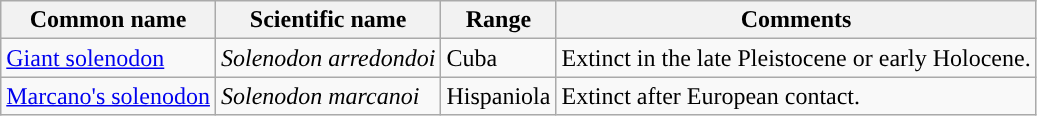<table class="wikitable">
<tr>
<th>Common name</th>
<th>Scientific name</th>
<th>Range</th>
<th class="unsortable">Comments</th>
</tr>
<tr>
<td><a href='#'>Giant solenodon</a></td>
<td><em>Solenodon arredondoi</em></td>
<td>Cuba</td>
<td>Extinct in the late Pleistocene or early Holocene.</td>
</tr>
<tr>
<td><a href='#'>Marcano's solenodon</a></td>
<td><em>Solenodon marcanoi</em></td>
<td>Hispaniola</td>
<td>Extinct after European contact.</td>
</tr>
</table>
